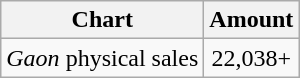<table class="wikitable">
<tr>
<th>Chart</th>
<th>Amount</th>
</tr>
<tr>
<td><em>Gaon</em> physical sales</td>
<td align="center">22,038+</td>
</tr>
</table>
